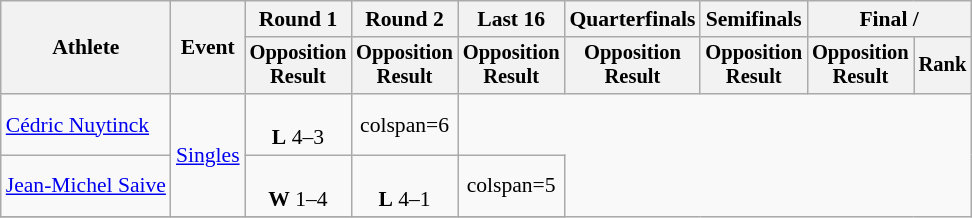<table class="wikitable" style="font-size:90%">
<tr>
<th rowspan=2>Athlete</th>
<th rowspan=2>Event</th>
<th>Round 1</th>
<th>Round 2</th>
<th>Last 16</th>
<th>Quarterfinals</th>
<th>Semifinals</th>
<th colspan=2>Final / </th>
</tr>
<tr style="font-size:95%">
<th>Opposition<br>Result</th>
<th>Opposition<br>Result</th>
<th>Opposition<br>Result</th>
<th>Opposition<br>Result</th>
<th>Opposition<br>Result</th>
<th>Opposition<br>Result</th>
<th>Rank</th>
</tr>
<tr align=center>
<td align=left><a href='#'>Cédric Nuytinck</a></td>
<td align=left rowspan=2><a href='#'>Singles</a></td>
<td><br><strong>L</strong> 4–3</td>
<td>colspan=6 </td>
</tr>
<tr align=center>
<td align=left><a href='#'>Jean-Michel Saive</a></td>
<td><br><strong>W</strong> 1–4</td>
<td><br><strong>L</strong> 4–1</td>
<td>colspan=5 </td>
</tr>
<tr align=center>
</tr>
</table>
